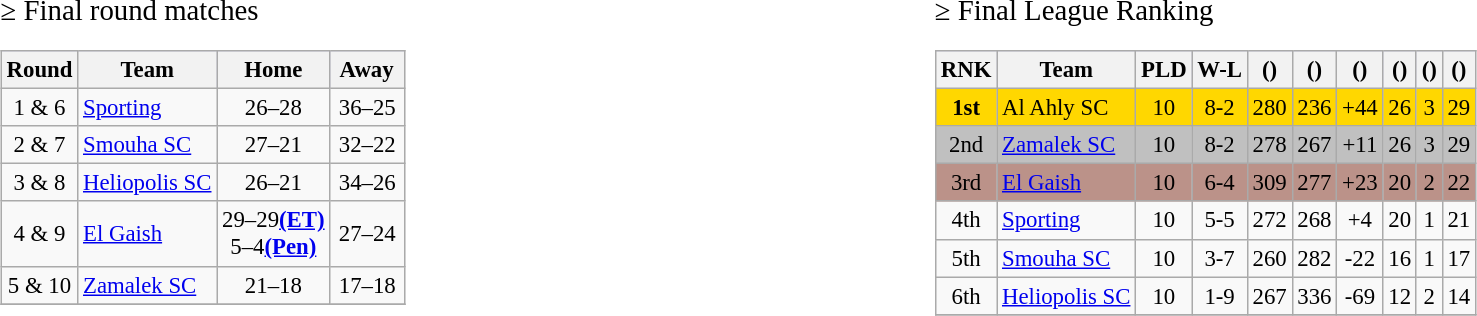<table>
<tr>
<td valign="top" width=13%><br><big> ≥ Final round matches </big><table class="wikitable" style="text-align: left; font-size:95%">
<tr bgcolor="#ccccff">
<th>Round</th>
<th>Team</th>
<th>Home</th>
<th> Away </th>
</tr>
<tr>
<td align="center">1 & 6</td>
<td> <a href='#'>Sporting</a></td>
<td align="center">26–28</td>
<td align="center">36–25</td>
</tr>
<tr>
<td align="center">2 & 7</td>
<td> <a href='#'>Smouha SC</a></td>
<td align="center">27–21</td>
<td align="center">32–22</td>
</tr>
<tr>
<td align="center">3 & 8</td>
<td> <a href='#'>Heliopolis SC</a></td>
<td align="center">26–21</td>
<td align="center">34–26</td>
</tr>
<tr>
<td align="center">4 & 9</td>
<td> <a href='#'>El Gaish</a></td>
<td align="center">29–29<strong><a href='#'>(ET)</a></strong><br> 5–4<strong><a href='#'>(Pen)</a></strong></td>
<td align="center">27–24</td>
</tr>
<tr>
<td align="center">5 & 10</td>
<td> <a href='#'>Zamalek SC</a></td>
<td align="center">21–18</td>
<td align="center">17–18</td>
</tr>
<tr>
</tr>
</table>
</td>
<td valign="top" width=10%><br><big> ≥ Final League Ranking </big><table class="wikitable" style="text-align: left; font-size:95%">
<tr bgcolor="#ccccff">
<th>RNK</th>
<th>Team</th>
<th>PLD</th>
<th>W-L</th>
<th>()</th>
<th>()</th>
<th>()</th>
<th>()</th>
<th>()</th>
<th>()</th>
</tr>
<tr>
<td align="center" bgcolor=gold><strong>1st</strong></td>
<td align="left"  bgcolor=gold> Al Ahly SC</td>
<td align="center"  bgcolor=gold>10</td>
<td align="center"  bgcolor=gold>8-2</td>
<td align="center"  bgcolor=gold>280</td>
<td align="center" bgcolor=gold>236</td>
<td align="center" bgcolor=gold>+44</td>
<td align="center" bgcolor=gold>26</td>
<td align="center" bgcolor=gold>3</td>
<td align="center"  bgcolor=gold>29</td>
</tr>
<tr>
<td align="center" bgcolor=silver>2nd</td>
<td align="left" bgcolor=silver> <a href='#'>Zamalek SC</a></td>
<td align="center" bgcolor=silver>10</td>
<td align="center" bgcolor=silver>8-2</td>
<td align="center" bgcolor=silver>278</td>
<td align="center" bgcolor=silver>267</td>
<td align="center" bgcolor=silver>+11</td>
<td align="center" bgcolor=silver>26</td>
<td align="center" bgcolor=silver>3</td>
<td align="center" bgcolor=silver>29</td>
</tr>
<tr>
<td align="center" bgcolor=#BB9289>3rd</td>
<td align="left" bgcolor=#BB9289> <a href='#'>El Gaish</a></td>
<td align="center" bgcolor=#BB9289>10</td>
<td align="center" bgcolor=#BB9289>6-4</td>
<td align="center" bgcolor=#BB9289>309</td>
<td align="center" bgcolor=#BB9289>277</td>
<td align="center" bgcolor=#BB9289>+23</td>
<td align="center" bgcolor=#BB9289>20</td>
<td align="center" bgcolor=#BB9289>2</td>
<td align="center" bgcolor=#BB9289>22</td>
</tr>
<tr>
<td align="center">4th</td>
<td align="left"> <a href='#'>Sporting</a></td>
<td align="center">10</td>
<td align="center">5-5</td>
<td align="center">272</td>
<td align="center">268</td>
<td align="center">+4</td>
<td align="center">20</td>
<td align="center">1</td>
<td align="center">21</td>
</tr>
<tr>
<td align="center">5th</td>
<td align="left"> <a href='#'>Smouha SC</a></td>
<td align="center">10</td>
<td align="center">3-7</td>
<td align="center">260</td>
<td align="center">282</td>
<td align="center">-22</td>
<td align="center">16</td>
<td align="center">1</td>
<td align="center">17</td>
</tr>
<tr>
<td align="center">6th</td>
<td align="left"> <a href='#'>Heliopolis SC</a></td>
<td align="center">10</td>
<td align="center">1-9</td>
<td align="center">267</td>
<td align="center">336</td>
<td align="center">-69</td>
<td align="center">12</td>
<td align="center">2</td>
<td align="center">14</td>
</tr>
<tr>
</tr>
</table>
</td>
</tr>
</table>
